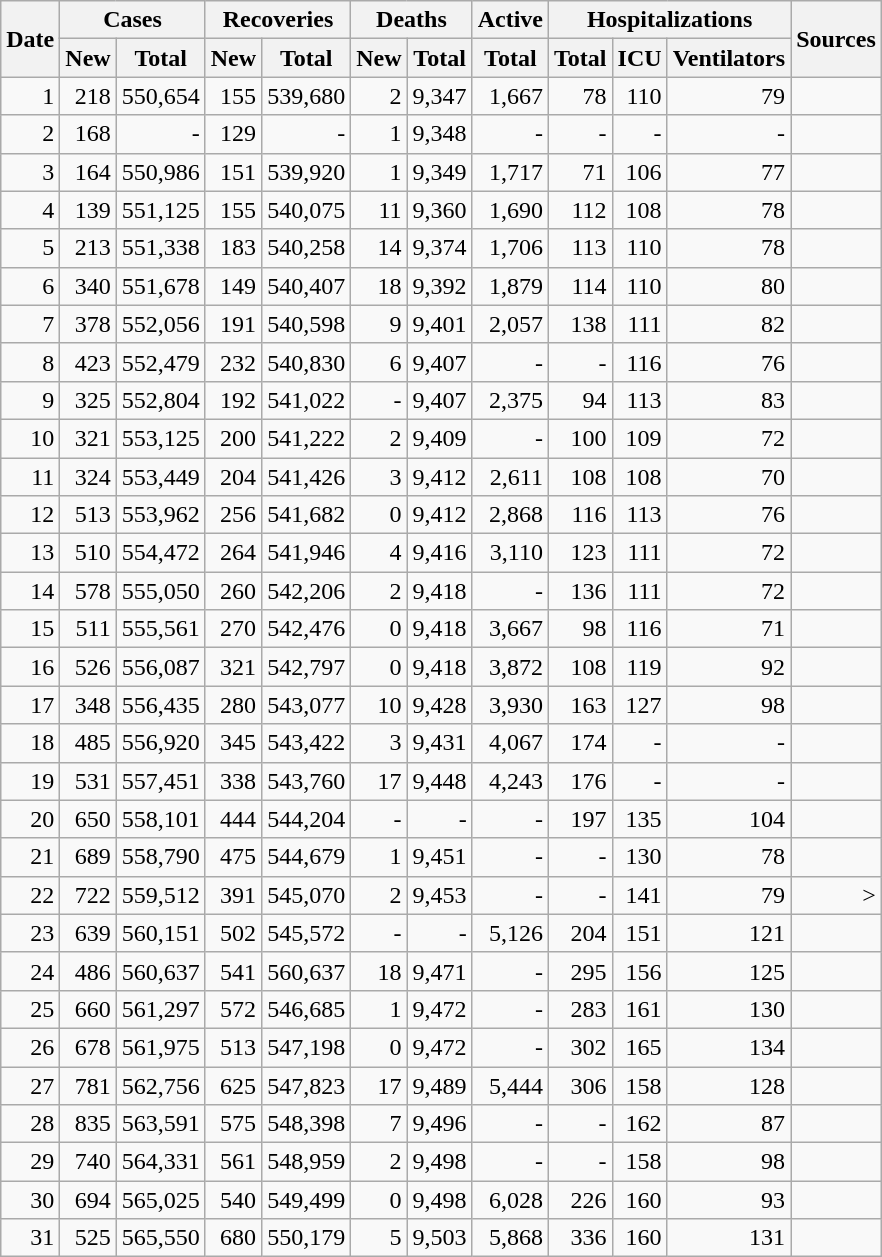<table class="wikitable sortable mw-collapsible mw-collapsed sticky-header-multi sort-under" style="text-align:right;">
<tr>
<th rowspan=2>Date</th>
<th colspan=2>Cases</th>
<th colspan=2>Recoveries</th>
<th colspan=2>Deaths</th>
<th colspan=1>Active</th>
<th colspan=3>Hospitalizations</th>
<th rowspan=2 class="unsortable">Sources</th>
</tr>
<tr>
<th>New</th>
<th>Total</th>
<th>New</th>
<th>Total</th>
<th>New</th>
<th>Total</th>
<th>Total</th>
<th>Total</th>
<th>ICU</th>
<th>Ventilators</th>
</tr>
<tr>
<td>1</td>
<td>218</td>
<td>550,654</td>
<td>155</td>
<td>539,680</td>
<td>2</td>
<td>9,347</td>
<td>1,667</td>
<td>78</td>
<td>110</td>
<td>79</td>
<td></td>
</tr>
<tr>
<td>2</td>
<td>168</td>
<td>-</td>
<td>129</td>
<td>-</td>
<td>1</td>
<td>9,348</td>
<td>-</td>
<td>-</td>
<td>-</td>
<td>-</td>
<td></td>
</tr>
<tr>
<td>3</td>
<td>164</td>
<td>550,986</td>
<td>151</td>
<td>539,920</td>
<td>1</td>
<td>9,349</td>
<td>1,717</td>
<td>71</td>
<td>106</td>
<td>77</td>
<td></td>
</tr>
<tr>
<td>4</td>
<td>139</td>
<td>551,125</td>
<td>155</td>
<td>540,075</td>
<td>11</td>
<td>9,360</td>
<td>1,690</td>
<td>112</td>
<td>108</td>
<td>78</td>
<td></td>
</tr>
<tr>
<td>5</td>
<td>213</td>
<td>551,338</td>
<td>183</td>
<td>540,258</td>
<td>14</td>
<td>9,374</td>
<td>1,706</td>
<td>113</td>
<td>110</td>
<td>78</td>
<td></td>
</tr>
<tr>
<td>6</td>
<td>340</td>
<td>551,678</td>
<td>149</td>
<td>540,407</td>
<td>18</td>
<td>9,392</td>
<td>1,879</td>
<td>114</td>
<td>110</td>
<td>80</td>
<td></td>
</tr>
<tr>
<td>7</td>
<td>378</td>
<td>552,056</td>
<td>191</td>
<td>540,598</td>
<td>9</td>
<td>9,401</td>
<td>2,057</td>
<td>138</td>
<td>111</td>
<td>82</td>
<td></td>
</tr>
<tr>
<td>8</td>
<td>423</td>
<td>552,479</td>
<td>232</td>
<td>540,830</td>
<td>6</td>
<td>9,407</td>
<td>-</td>
<td>-</td>
<td>116</td>
<td>76</td>
<td></td>
</tr>
<tr>
<td>9</td>
<td>325</td>
<td>552,804</td>
<td>192</td>
<td>541,022</td>
<td>-</td>
<td>9,407</td>
<td>2,375</td>
<td>94</td>
<td>113</td>
<td>83</td>
<td></td>
</tr>
<tr>
<td>10</td>
<td>321</td>
<td>553,125</td>
<td>200</td>
<td>541,222</td>
<td>2</td>
<td>9,409</td>
<td>-</td>
<td>100</td>
<td>109</td>
<td>72</td>
<td></td>
</tr>
<tr>
<td>11</td>
<td>324</td>
<td>553,449</td>
<td>204</td>
<td>541,426</td>
<td>3</td>
<td>9,412</td>
<td>2,611</td>
<td>108</td>
<td>108</td>
<td>70</td>
<td></td>
</tr>
<tr>
<td>12</td>
<td>513</td>
<td>553,962</td>
<td>256</td>
<td>541,682</td>
<td>0</td>
<td>9,412</td>
<td>2,868</td>
<td>116</td>
<td>113</td>
<td>76</td>
<td></td>
</tr>
<tr>
<td>13</td>
<td>510</td>
<td>554,472</td>
<td>264</td>
<td>541,946</td>
<td>4</td>
<td>9,416</td>
<td>3,110</td>
<td>123</td>
<td>111</td>
<td>72</td>
<td></td>
</tr>
<tr>
<td>14</td>
<td>578</td>
<td>555,050</td>
<td>260</td>
<td>542,206</td>
<td>2</td>
<td>9,418</td>
<td>-</td>
<td>136</td>
<td>111</td>
<td>72</td>
<td></td>
</tr>
<tr>
<td>15</td>
<td>511</td>
<td>555,561</td>
<td>270</td>
<td>542,476</td>
<td>0</td>
<td>9,418</td>
<td>3,667</td>
<td>98</td>
<td>116</td>
<td>71</td>
<td></td>
</tr>
<tr>
<td>16</td>
<td>526</td>
<td>556,087</td>
<td>321</td>
<td>542,797</td>
<td>0</td>
<td>9,418</td>
<td>3,872</td>
<td>108</td>
<td>119</td>
<td>92</td>
<td></td>
</tr>
<tr>
<td>17</td>
<td>348</td>
<td>556,435</td>
<td>280</td>
<td>543,077</td>
<td>10</td>
<td>9,428</td>
<td>3,930</td>
<td>163</td>
<td>127</td>
<td>98</td>
<td></td>
</tr>
<tr>
<td>18</td>
<td>485</td>
<td>556,920</td>
<td>345</td>
<td>543,422</td>
<td>3</td>
<td>9,431</td>
<td>4,067</td>
<td>174</td>
<td>-</td>
<td>-</td>
<td></td>
</tr>
<tr>
<td>19</td>
<td>531</td>
<td>557,451</td>
<td>338</td>
<td>543,760</td>
<td>17</td>
<td>9,448</td>
<td>4,243</td>
<td>176</td>
<td>-</td>
<td>-</td>
<td></td>
</tr>
<tr>
<td>20</td>
<td>650</td>
<td>558,101</td>
<td>444</td>
<td>544,204</td>
<td>-</td>
<td>-</td>
<td>-</td>
<td>197</td>
<td>135</td>
<td>104</td>
<td></td>
</tr>
<tr>
<td>21</td>
<td>689</td>
<td>558,790</td>
<td>475</td>
<td>544,679</td>
<td>1</td>
<td>9,451</td>
<td>-</td>
<td>-</td>
<td>130</td>
<td>78</td>
<td></td>
</tr>
<tr>
<td>22</td>
<td>722</td>
<td>559,512</td>
<td>391</td>
<td>545,070</td>
<td>2</td>
<td>9,453</td>
<td>-</td>
<td>-</td>
<td>141</td>
<td>79</td>
<td>></td>
</tr>
<tr>
<td>23</td>
<td>639</td>
<td>560,151</td>
<td>502</td>
<td>545,572</td>
<td>-</td>
<td>-</td>
<td>5,126</td>
<td>204</td>
<td>151</td>
<td>121</td>
<td></td>
</tr>
<tr>
<td>24</td>
<td>486</td>
<td>560,637</td>
<td>541</td>
<td>560,637</td>
<td>18</td>
<td>9,471</td>
<td>-</td>
<td>295</td>
<td>156</td>
<td>125</td>
<td></td>
</tr>
<tr>
<td>25</td>
<td>660</td>
<td>561,297</td>
<td>572</td>
<td>546,685</td>
<td>1</td>
<td>9,472</td>
<td>-</td>
<td>283</td>
<td>161</td>
<td>130</td>
<td></td>
</tr>
<tr>
<td>26</td>
<td>678</td>
<td>561,975</td>
<td>513</td>
<td>547,198</td>
<td>0</td>
<td>9,472</td>
<td>-</td>
<td>302</td>
<td>165</td>
<td>134</td>
<td></td>
</tr>
<tr>
<td>27</td>
<td>781</td>
<td>562,756</td>
<td>625</td>
<td>547,823</td>
<td>17</td>
<td>9,489</td>
<td>5,444</td>
<td>306</td>
<td>158</td>
<td>128</td>
<td></td>
</tr>
<tr>
<td>28</td>
<td>835</td>
<td>563,591</td>
<td>575</td>
<td>548,398</td>
<td>7</td>
<td>9,496</td>
<td>-</td>
<td>-</td>
<td>162</td>
<td>87</td>
<td></td>
</tr>
<tr>
<td>29</td>
<td>740</td>
<td>564,331</td>
<td>561</td>
<td>548,959</td>
<td>2</td>
<td>9,498</td>
<td>-</td>
<td>-</td>
<td>158</td>
<td>98</td>
<td></td>
</tr>
<tr>
<td>30</td>
<td>694</td>
<td>565,025</td>
<td>540</td>
<td>549,499</td>
<td>0</td>
<td>9,498</td>
<td>6,028</td>
<td>226</td>
<td>160</td>
<td>93</td>
<td></td>
</tr>
<tr>
<td>31</td>
<td>525</td>
<td>565,550</td>
<td>680</td>
<td>550,179</td>
<td>5</td>
<td>9,503</td>
<td>5,868</td>
<td>336</td>
<td>160</td>
<td>131</td>
<td></td>
</tr>
</table>
